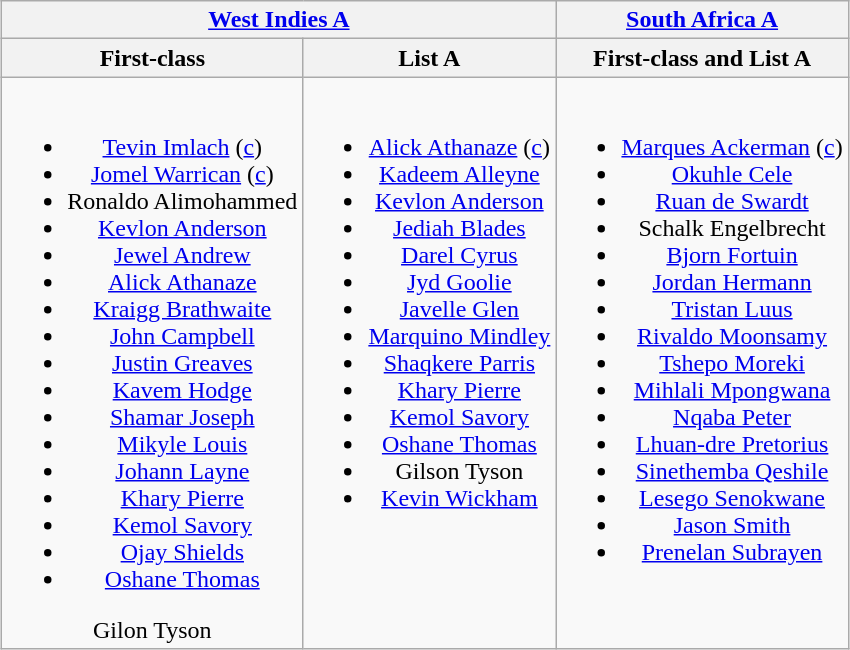<table class="wikitable" style="text-align:center;margin:auto">
<tr>
<th colspan="2"> <a href='#'>West Indies A</a></th>
<th> <a href='#'>South Africa A</a></th>
</tr>
<tr>
<th>First-class</th>
<th>List A</th>
<th>First-class and List A</th>
</tr>
<tr style="vertical-align:top">
<td><br><ul><li><a href='#'>Tevin Imlach</a> (<a href='#'>c</a>)</li><li><a href='#'>Jomel Warrican</a> (<a href='#'>c</a>)</li><li>Ronaldo Alimohammed</li><li><a href='#'>Kevlon Anderson</a></li><li><a href='#'>Jewel Andrew</a></li><li><a href='#'>Alick Athanaze</a></li><li><a href='#'>Kraigg Brathwaite</a></li><li><a href='#'>John Campbell</a></li><li><a href='#'>Justin Greaves</a></li><li><a href='#'>Kavem Hodge</a></li><li><a href='#'>Shamar Joseph</a></li><li><a href='#'>Mikyle Louis</a></li><li><a href='#'>Johann Layne</a></li><li><a href='#'>Khary Pierre</a></li><li><a href='#'>Kemol Savory</a></li><li><a href='#'>Ojay Shields</a></li><li><a href='#'>Oshane Thomas</a></li></ul>Gilon Tyson</td>
<td><br><ul><li><a href='#'>Alick Athanaze</a> (<a href='#'>c</a>)</li><li><a href='#'>Kadeem Alleyne</a></li><li><a href='#'>Kevlon Anderson</a></li><li><a href='#'>Jediah Blades</a></li><li><a href='#'>Darel Cyrus</a></li><li><a href='#'>Jyd Goolie</a></li><li><a href='#'>Javelle Glen</a></li><li><a href='#'>Marquino Mindley</a></li><li><a href='#'>Shaqkere Parris</a></li><li><a href='#'>Khary Pierre</a></li><li><a href='#'>Kemol Savory</a></li><li><a href='#'>Oshane Thomas</a></li><li>Gilson Tyson</li><li><a href='#'>Kevin Wickham</a></li></ul></td>
<td><br><ul><li><a href='#'>Marques Ackerman</a> (<a href='#'>c</a>)</li><li><a href='#'>Okuhle Cele</a></li><li><a href='#'>Ruan de Swardt</a></li><li>Schalk Engelbrecht</li><li><a href='#'>Bjorn Fortuin</a></li><li><a href='#'>Jordan Hermann</a></li><li><a href='#'>Tristan Luus</a></li><li><a href='#'>Rivaldo Moonsamy</a></li><li><a href='#'>Tshepo Moreki</a></li><li><a href='#'>Mihlali Mpongwana</a></li><li><a href='#'>Nqaba Peter</a></li><li><a href='#'>Lhuan-dre Pretorius</a></li><li><a href='#'>Sinethemba Qeshile</a></li><li><a href='#'>Lesego Senokwane</a></li><li><a href='#'>Jason Smith</a></li><li><a href='#'>Prenelan Subrayen</a></li></ul></td>
</tr>
</table>
